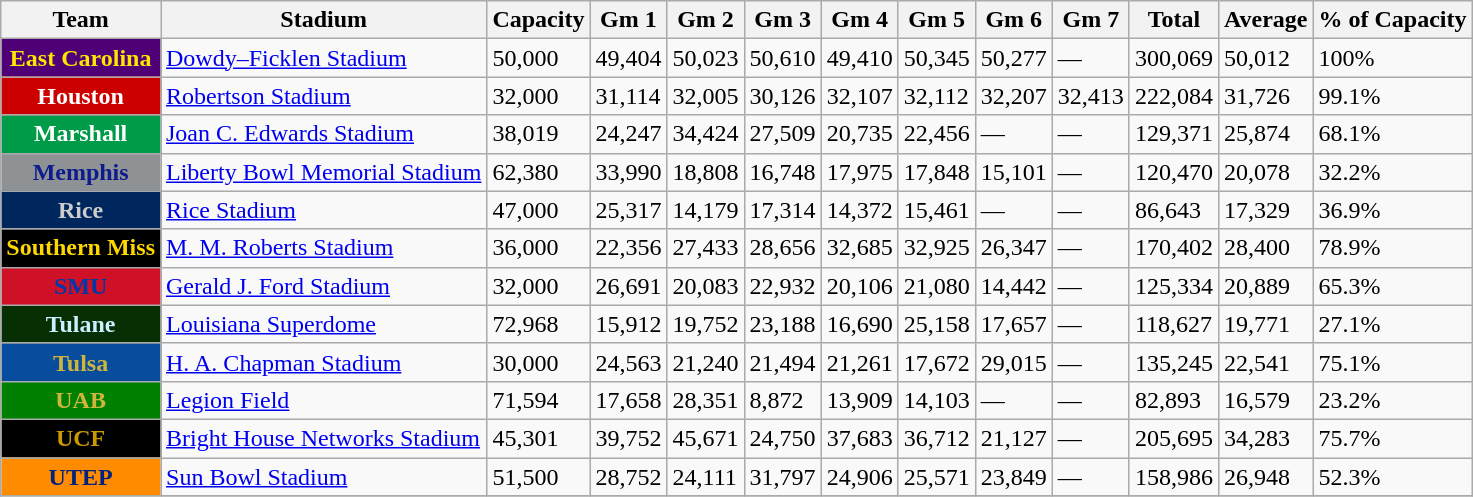<table class="wikitable sortable">
<tr>
<th>Team</th>
<th>Stadium</th>
<th>Capacity</th>
<th>Gm 1</th>
<th>Gm 2</th>
<th>Gm 3</th>
<th>Gm 4</th>
<th>Gm 5</th>
<th>Gm 6</th>
<th>Gm 7</th>
<th>Total</th>
<th>Average</th>
<th>% of Capacity</th>
</tr>
<tr>
<th style="background:#4F0076; color:#FFE600;"><strong>East Carolina</strong></th>
<td><a href='#'>Dowdy–Ficklen Stadium</a></td>
<td>50,000</td>
<td>49,404</td>
<td>50,023</td>
<td>50,610</td>
<td>49,410</td>
<td>50,345</td>
<td>50,277</td>
<td>—</td>
<td>300,069</td>
<td>50,012</td>
<td>100%</td>
</tr>
<tr>
<th style="background:#CC0000; color:#FFFFFF;"><strong>Houston</strong></th>
<td><a href='#'>Robertson Stadium</a></td>
<td>32,000</td>
<td>31,114</td>
<td>32,005</td>
<td>30,126</td>
<td>32,107</td>
<td>32,112</td>
<td>32,207</td>
<td>32,413</td>
<td>222,084</td>
<td>31,726</td>
<td>99.1%</td>
</tr>
<tr>
<th style="background:#009B48; color:#FFFFFF;"><strong>Marshall</strong></th>
<td><a href='#'>Joan C. Edwards Stadium</a></td>
<td>38,019</td>
<td>24,247</td>
<td>34,424</td>
<td>27,509</td>
<td>20,735</td>
<td>22,456</td>
<td>—</td>
<td>—</td>
<td>129,371</td>
<td>25,874</td>
<td>68.1%</td>
</tr>
<tr>
<th style="background:#8E9295; color:#0C1C8C;"><strong>Memphis</strong></th>
<td><a href='#'>Liberty Bowl Memorial Stadium</a></td>
<td>62,380</td>
<td>33,990</td>
<td>18,808</td>
<td>16,748</td>
<td>17,975</td>
<td>17,848</td>
<td>15,101</td>
<td>—</td>
<td>120,470</td>
<td>20,078</td>
<td>32.2%</td>
</tr>
<tr>
<th style="background:#00275D; color:#CCCCCC;"><strong>Rice</strong></th>
<td><a href='#'>Rice Stadium</a></td>
<td>47,000</td>
<td>25,317</td>
<td>14,179</td>
<td>17,314</td>
<td>14,372</td>
<td>15,461</td>
<td>—</td>
<td>—</td>
<td>86,643</td>
<td>17,329</td>
<td>36.9%</td>
</tr>
<tr>
<th style="background:#000000; color:#FFD700;"><strong>Southern Miss</strong></th>
<td><a href='#'>M. M. Roberts Stadium</a></td>
<td>36,000</td>
<td>22,356</td>
<td>27,433</td>
<td>28,656</td>
<td>32,685</td>
<td>32,925</td>
<td>26,347</td>
<td>—</td>
<td>170,402</td>
<td>28,400</td>
<td>78.9%</td>
</tr>
<tr>
<th style="background:#CE1126; color:#0038A8;"><strong>SMU</strong></th>
<td><a href='#'>Gerald J. Ford Stadium</a></td>
<td>32,000</td>
<td>26,691</td>
<td>20,083</td>
<td>22,932</td>
<td>20,106</td>
<td>21,080</td>
<td>14,442</td>
<td>—</td>
<td>125,334</td>
<td>20,889</td>
<td>65.3%</td>
</tr>
<tr>
<th style="background:#063003; color:#CCEEFF;"><strong>Tulane</strong></th>
<td><a href='#'>Louisiana Superdome</a></td>
<td>72,968</td>
<td>15,912</td>
<td>19,752</td>
<td>23,188</td>
<td>16,690</td>
<td>25,158</td>
<td>17,657</td>
<td>—</td>
<td>118,627</td>
<td>19,771</td>
<td>27.1%</td>
</tr>
<tr>
<th style="background:#084c9e; color:#CFB53B;"><strong>Tulsa</strong></th>
<td><a href='#'>H. A. Chapman Stadium</a></td>
<td>30,000</td>
<td>24,563</td>
<td>21,240</td>
<td>21,494</td>
<td>21,261</td>
<td>17,672</td>
<td>29,015</td>
<td>—</td>
<td>135,245</td>
<td>22,541</td>
<td>75.1%</td>
</tr>
<tr>
<th style="background:#008000; color:#CFB53B;"><strong>UAB</strong></th>
<td><a href='#'>Legion Field</a></td>
<td>71,594</td>
<td>17,658</td>
<td>28,351</td>
<td>8,872</td>
<td>13,909</td>
<td>14,103</td>
<td>—</td>
<td>—</td>
<td>82,893</td>
<td>16,579</td>
<td>23.2%</td>
</tr>
<tr>
<th style="background:#000000; color:#c90;"><strong>UCF</strong></th>
<td><a href='#'>Bright House Networks Stadium</a></td>
<td>45,301</td>
<td>39,752</td>
<td>45,671</td>
<td>24,750</td>
<td>37,683</td>
<td>36,712</td>
<td>21,127</td>
<td>—</td>
<td>205,695</td>
<td>34,283</td>
<td>75.7%</td>
</tr>
<tr>
<th style="background:#FF8C00; color:#00247D;"><strong>UTEP</strong></th>
<td><a href='#'>Sun Bowl Stadium</a></td>
<td>51,500</td>
<td>28,752</td>
<td>24,111</td>
<td>31,797</td>
<td>24,906</td>
<td>25,571</td>
<td>23,849</td>
<td>—</td>
<td>158,986</td>
<td>26,948</td>
<td>52.3%</td>
</tr>
<tr>
</tr>
</table>
